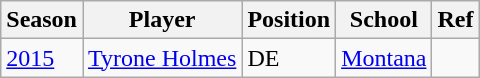<table class="wikitable">
<tr>
<th bgcolor="#e5e5e5">Season</th>
<th bgcolor="#e5e5e5">Player</th>
<th bgcolor="#e5e5e5">Position</th>
<th bgcolor="#e5e5e5">School</th>
<th bgcolor="#e5e5e5">Ref</th>
</tr>
<tr>
<td><a href='#'>2015</a></td>
<td><a href='#'>Tyrone Holmes</a></td>
<td>DE</td>
<td><a href='#'>Montana</a></td>
<td></td>
</tr>
</table>
